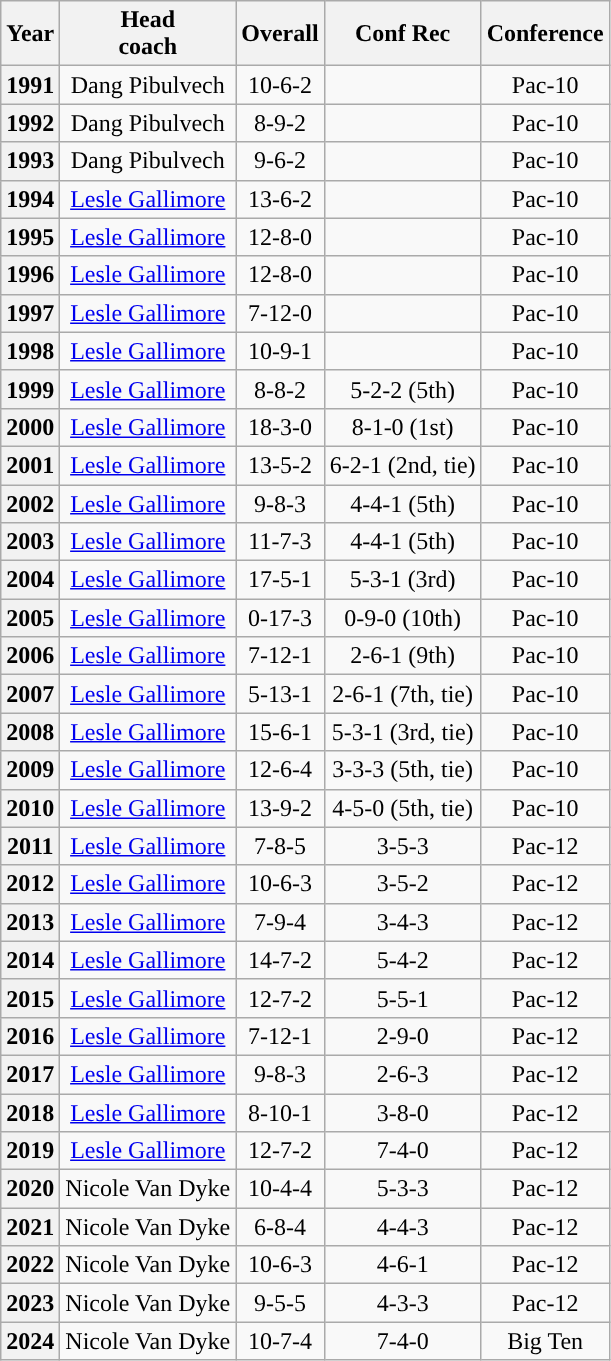<table class="wikitable" style="text-align: center;">
<tr>
<th width=px>Year</th>
<th width=px>Head<br>coach</th>
<th width=px>Overall</th>
<th width=px>Conf Rec</th>
<th width=px>Conference</th>
</tr>
<tr>
<th>1991</th>
<td>Dang Pibulvech</td>
<td>10-6-2</td>
<td></td>
<td>Pac-10</td>
</tr>
<tr>
<th>1992</th>
<td>Dang Pibulvech</td>
<td>8-9-2</td>
<td></td>
<td>Pac-10</td>
</tr>
<tr>
<th>1993</th>
<td>Dang Pibulvech</td>
<td>9-6-2</td>
<td></td>
<td>Pac-10</td>
</tr>
<tr>
<th>1994</th>
<td><a href='#'>Lesle Gallimore</a></td>
<td>13-6-2</td>
<td></td>
<td>Pac-10</td>
</tr>
<tr>
<th>1995</th>
<td><a href='#'>Lesle Gallimore</a></td>
<td>12-8-0</td>
<td></td>
<td>Pac-10</td>
</tr>
<tr>
<th>1996</th>
<td><a href='#'>Lesle Gallimore</a></td>
<td>12-8-0</td>
<td></td>
<td>Pac-10</td>
</tr>
<tr>
<th>1997</th>
<td><a href='#'>Lesle Gallimore</a></td>
<td>7-12-0</td>
<td></td>
<td>Pac-10</td>
</tr>
<tr>
<th>1998</th>
<td><a href='#'>Lesle Gallimore</a></td>
<td>10-9-1</td>
<td></td>
<td>Pac-10</td>
</tr>
<tr>
<th>1999</th>
<td><a href='#'>Lesle Gallimore</a></td>
<td>8-8-2</td>
<td>5-2-2 (5th)</td>
<td>Pac-10</td>
</tr>
<tr>
<th>2000</th>
<td><a href='#'>Lesle Gallimore</a></td>
<td>18-3-0</td>
<td>8-1-0 (1st)</td>
<td>Pac-10</td>
</tr>
<tr>
<th>2001</th>
<td><a href='#'>Lesle Gallimore</a></td>
<td>13-5-2</td>
<td>6-2-1 (2nd, tie)</td>
<td>Pac-10</td>
</tr>
<tr>
<th>2002</th>
<td><a href='#'>Lesle Gallimore</a></td>
<td>9-8-3</td>
<td>4-4-1 (5th)</td>
<td>Pac-10</td>
</tr>
<tr>
<th>2003</th>
<td><a href='#'>Lesle Gallimore</a></td>
<td>11-7-3</td>
<td>4-4-1 (5th)</td>
<td>Pac-10</td>
</tr>
<tr>
<th>2004</th>
<td><a href='#'>Lesle Gallimore</a></td>
<td>17-5-1</td>
<td>5-3-1 (3rd)</td>
<td>Pac-10</td>
</tr>
<tr>
<th>2005</th>
<td><a href='#'>Lesle Gallimore</a></td>
<td>0-17-3</td>
<td>0-9-0 (10th)</td>
<td>Pac-10</td>
</tr>
<tr>
<th>2006</th>
<td><a href='#'>Lesle Gallimore</a></td>
<td>7-12-1</td>
<td>2-6-1 (9th)</td>
<td>Pac-10</td>
</tr>
<tr>
<th>2007</th>
<td><a href='#'>Lesle Gallimore</a></td>
<td>5-13-1</td>
<td>2-6-1 (7th, tie)</td>
<td>Pac-10</td>
</tr>
<tr>
<th>2008</th>
<td><a href='#'>Lesle Gallimore</a></td>
<td>15-6-1</td>
<td>5-3-1 (3rd, tie)</td>
<td>Pac-10</td>
</tr>
<tr>
<th>2009</th>
<td><a href='#'>Lesle Gallimore</a></td>
<td>12-6-4</td>
<td>3-3-3 (5th, tie)</td>
<td>Pac-10</td>
</tr>
<tr>
<th>2010</th>
<td><a href='#'>Lesle Gallimore</a></td>
<td>13-9-2</td>
<td>4-5-0 (5th, tie)</td>
<td>Pac-10</td>
</tr>
<tr>
<th>2011</th>
<td><a href='#'>Lesle Gallimore</a></td>
<td>7-8-5</td>
<td>3-5-3</td>
<td>Pac-12</td>
</tr>
<tr>
<th>2012</th>
<td><a href='#'>Lesle Gallimore</a></td>
<td>10-6-3</td>
<td>3-5-2</td>
<td>Pac-12</td>
</tr>
<tr>
<th>2013</th>
<td><a href='#'>Lesle Gallimore</a></td>
<td>7-9-4</td>
<td>3-4-3</td>
<td>Pac-12</td>
</tr>
<tr>
<th>2014</th>
<td><a href='#'>Lesle Gallimore</a></td>
<td>14-7-2</td>
<td>5-4-2</td>
<td>Pac-12</td>
</tr>
<tr>
<th>2015</th>
<td><a href='#'>Lesle Gallimore</a></td>
<td>12-7-2</td>
<td>5-5-1</td>
<td>Pac-12</td>
</tr>
<tr>
<th>2016</th>
<td><a href='#'>Lesle Gallimore</a></td>
<td>7-12-1</td>
<td>2-9-0</td>
<td>Pac-12</td>
</tr>
<tr>
<th>2017</th>
<td><a href='#'>Lesle Gallimore</a></td>
<td>9-8-3</td>
<td>2-6-3</td>
<td>Pac-12</td>
</tr>
<tr>
<th>2018</th>
<td><a href='#'>Lesle Gallimore</a></td>
<td>8-10-1</td>
<td>3-8-0</td>
<td>Pac-12</td>
</tr>
<tr>
<th>2019</th>
<td><a href='#'>Lesle Gallimore</a></td>
<td>12-7-2</td>
<td>7-4-0</td>
<td>Pac-12</td>
</tr>
<tr>
<th>2020</th>
<td>Nicole Van Dyke</td>
<td>10-4-4</td>
<td>5-3-3</td>
<td>Pac-12</td>
</tr>
<tr>
<th>2021</th>
<td>Nicole Van Dyke</td>
<td>6-8-4</td>
<td>4-4-3</td>
<td>Pac-12</td>
</tr>
<tr>
<th>2022</th>
<td>Nicole Van Dyke</td>
<td>10-6-3</td>
<td>4-6-1</td>
<td>Pac-12</td>
</tr>
<tr>
<th>2023</th>
<td>Nicole Van Dyke</td>
<td>9-5-5</td>
<td>4-3-3</td>
<td>Pac-12</td>
</tr>
<tr>
<th>2024</th>
<td>Nicole Van Dyke</td>
<td>10-7-4</td>
<td>7-4-0</td>
<td>Big Ten</td>
</tr>
</table>
